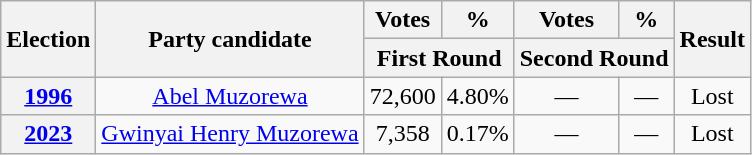<table class=wikitable style=text-align:center>
<tr>
<th rowspan="2">Election</th>
<th rowspan="2">Party candidate</th>
<th>Votes</th>
<th>%</th>
<th>Votes</th>
<th>%</th>
<th rowspan="2">Result</th>
</tr>
<tr>
<th colspan="2">First Round</th>
<th colspan="2">Second Round</th>
</tr>
<tr>
<th><a href='#'>1996</a></th>
<td><a href='#'>Abel Muzorewa</a></td>
<td>72,600</td>
<td>4.80%</td>
<td>—</td>
<td>—</td>
<td>Lost </td>
</tr>
<tr>
<th><a href='#'>2023</a></th>
<td><a href='#'>Gwinyai Henry Muzorewa</a></td>
<td>7,358</td>
<td>0.17%</td>
<td>—</td>
<td>—</td>
<td>Lost </td>
</tr>
</table>
